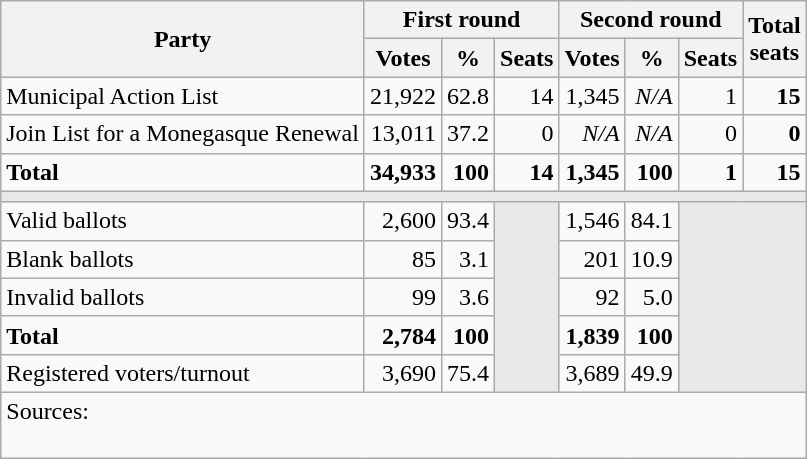<table class="wikitable">
<tr>
<th rowspan="2">Party</th>
<th colspan="3">First round</th>
<th colspan="3">Second round</th>
<th rowspan="2">Total<br>seats</th>
</tr>
<tr>
<th>Votes</th>
<th>%</th>
<th>Seats</th>
<th>Votes</th>
<th>%</th>
<th>Seats</th>
</tr>
<tr>
<td>Municipal Action List</td>
<td style="text-align: right;">21,922</td>
<td style="text-align: right;">62.8</td>
<td style="text-align: right;">14</td>
<td style="text-align: right;">1,345</td>
<td style="text-align: right;"><em>N/A</em></td>
<td style="text-align: right;">1</td>
<td style="text-align: right;"><strong>15</strong></td>
</tr>
<tr>
<td>Join List for a Monegasque Renewal</td>
<td style="text-align: right;">13,011</td>
<td style="text-align: right;">37.2</td>
<td style="text-align: right;">0</td>
<td style="text-align: right;"><em>N/A</em></td>
<td style="text-align: right;"><em>N/A</em></td>
<td style="text-align: right;">0</td>
<td style="text-align: right;"><strong>0</strong></td>
</tr>
<tr>
<td style="font-weight: bold;">Total</td>
<td style="text-align: right; font-weight: bold;">34,933</td>
<td style="text-align: right; font-weight: bold;">100</td>
<td style="text-align: right; font-weight: bold;">14</td>
<td style="text-align: right; font-weight: bold;">1,345</td>
<td style="text-align: right; font-weight: bold;">100</td>
<td style="text-align: right; font-weight: bold;">1</td>
<td style="text-align: right; font-weight: bold;">15</td>
</tr>
<tr>
<td colspan="8"  bgcolor=#E9E9E9></td>
</tr>
<tr>
<td>Valid ballots</td>
<td style="text-align: right;">2,600</td>
<td style="text-align: right;">93.4</td>
<td rowspan="5"  bgcolor=#E9E9E9></td>
<td style="text-align: right;">1,546</td>
<td style="text-align: right;">84.1</td>
<td rowspan="5" colspan="2"  bgcolor=#E9E9E9></td>
</tr>
<tr>
<td>Blank ballots</td>
<td style="text-align: right;">85</td>
<td style="text-align: right;">3.1</td>
<td style="text-align: right;">201</td>
<td style="text-align: right;">10.9</td>
</tr>
<tr>
<td>Invalid ballots</td>
<td style="text-align: right;">99</td>
<td style="text-align: right;">3.6</td>
<td style="text-align: right;">92</td>
<td style="text-align: right;">5.0</td>
</tr>
<tr>
<td style="font-weight: bold;">Total</td>
<td style="text-align: right; font-weight: bold;">2,784</td>
<td style="text-align: right; font-weight: bold;">100</td>
<td style="text-align: right; font-weight: bold;">1,839</td>
<td style="text-align: right; font-weight: bold;">100</td>
</tr>
<tr>
<td>Registered voters/turnout</td>
<td style="text-align: right;">3,690</td>
<td style="text-align: right;">75.4</td>
<td style="text-align: right;">3,689</td>
<td style="text-align: right;">49.9</td>
</tr>
<tr>
<td colspan=8>Sources: <br><br></td>
</tr>
</table>
